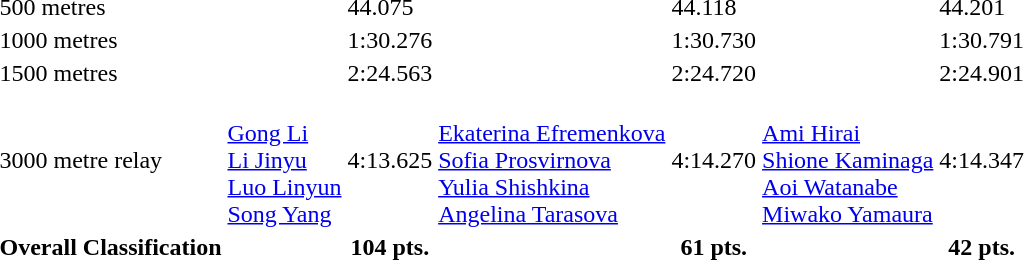<table>
<tr>
<td>500 metres</td>
<td></td>
<td>44.075</td>
<td></td>
<td>44.118</td>
<td></td>
<td>44.201</td>
</tr>
<tr>
<td>1000 metres</td>
<td></td>
<td>1:30.276</td>
<td></td>
<td>1:30.730</td>
<td></td>
<td>1:30.791</td>
</tr>
<tr>
<td>1500 metres</td>
<td></td>
<td>2:24.563</td>
<td></td>
<td>2:24.720</td>
<td></td>
<td>2:24.901</td>
</tr>
<tr>
<td>3000 metre relay</td>
<td><br><a href='#'>Gong Li</a><br><a href='#'>Li Jinyu</a><br><a href='#'>Luo Linyun</a><br><a href='#'>Song Yang</a></td>
<td>4:13.625</td>
<td><br><a href='#'>Ekaterina Efremenkova</a><br><a href='#'>Sofia Prosvirnova</a><br><a href='#'>Yulia Shishkina</a><br><a href='#'>Angelina Tarasova</a></td>
<td>4:14.270</td>
<td><br><a href='#'>Ami Hirai</a><br><a href='#'>Shione Kaminaga</a><br><a href='#'>Aoi Watanabe</a><br><a href='#'>Miwako Yamaura</a></td>
<td>4:14.347</td>
</tr>
<tr>
<th>Overall Classification</th>
<th></th>
<th>104 pts.</th>
<th></th>
<th>61 pts.</th>
<th></th>
<th>42 pts.</th>
</tr>
</table>
